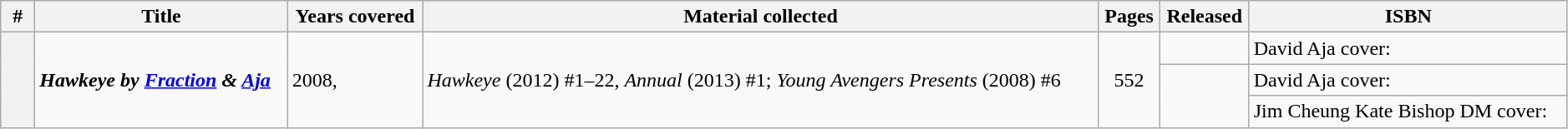<table class="wikitable sortable" width="99%">
<tr>
<th class="unsortable" width="20px">#</th>
<th>Title</th>
<th>Years covered</th>
<th class="unsortable">Material collected</th>
<th>Pages</th>
<th>Released</th>
<th class="unsortable">ISBN</th>
</tr>
<tr>
<th rowspan="3" style="background-color: light grey;"></th>
<td rowspan="3"><strong><em>Hawkeye by <a href='#'>Fraction</a> & <a href='#'>Aja</a></em></strong></td>
<td rowspan="3">2008, </td>
<td rowspan="3"><em>Hawkeye</em> (2012) #1–22, <em>Annual</em> (2013) #1; <em>Young Avengers Presents</em> (2008) #6</td>
<td rowspan="3" style="text-align: center;">552</td>
<td></td>
<td>David Aja cover: </td>
</tr>
<tr>
<td rowspan="2"></td>
<td>David Aja cover: </td>
</tr>
<tr>
<td>Jim Cheung Kate Bishop DM cover: </td>
</tr>
</table>
